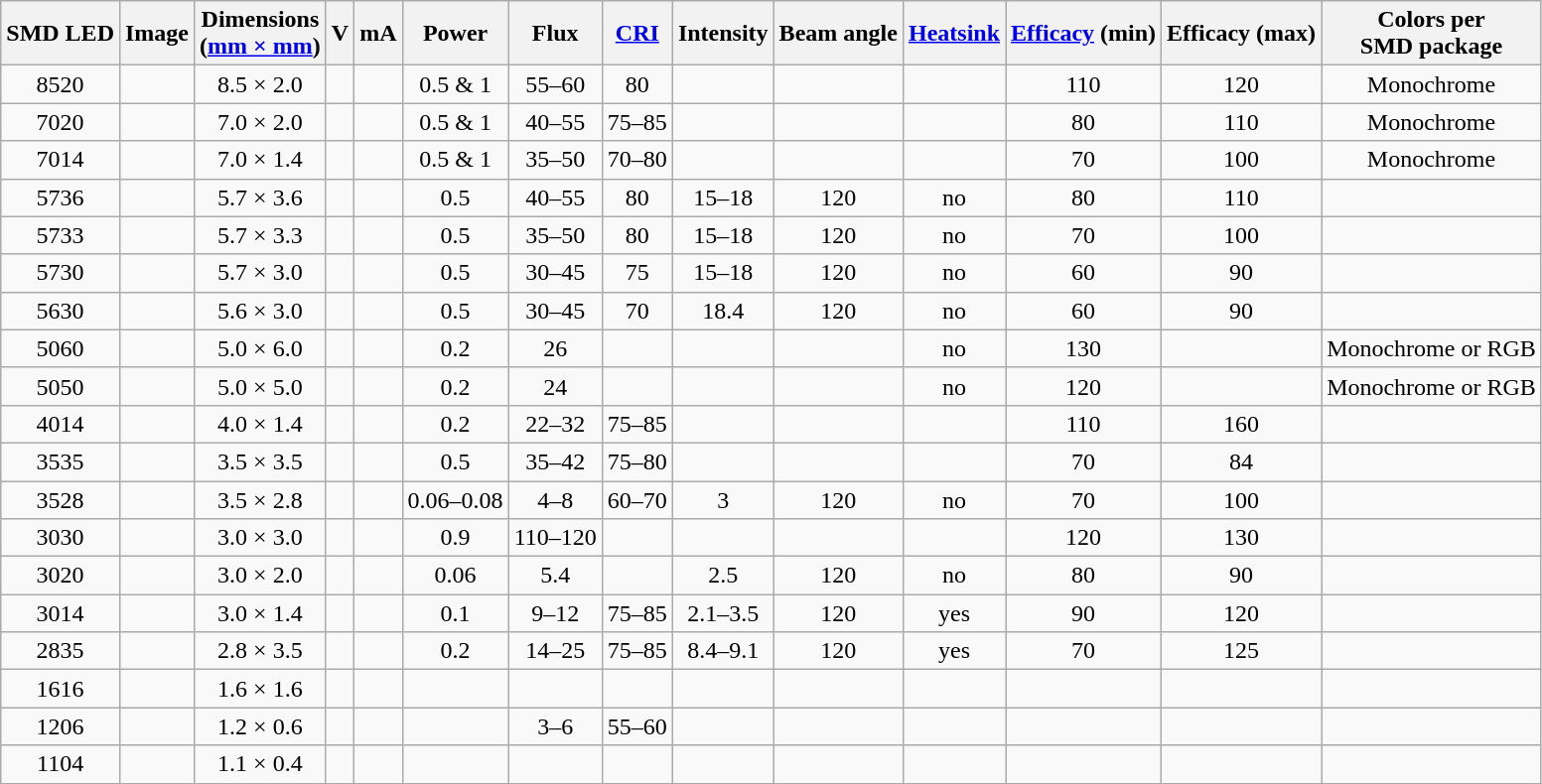<table class="wikitable mw-collapsible" style="text-align:center;">
<tr>
<th>SMD LED<br></th>
<th>Image</th>
<th>Dimensions<br>(<a href='#'>mm × mm</a>)</th>
<th>V</th>
<th>mA</th>
<th>Power<br></th>
<th>Flux<br></th>
<th><a href='#'>CRI</a><br></th>
<th>Intensity<br></th>
<th>Beam angle<br></th>
<th><a href='#'>Heatsink</a></th>
<th><a href='#'>Efficacy</a> (min)<br></th>
<th>Efficacy (max)<br></th>
<th>Colors per<br>SMD package</th>
</tr>
<tr>
<td>8520</td>
<td></td>
<td>8.5 × 2.0</td>
<td></td>
<td></td>
<td>0.5 & 1</td>
<td>55–60</td>
<td>80</td>
<td></td>
<td></td>
<td></td>
<td>110</td>
<td>120</td>
<td>Monochrome</td>
</tr>
<tr>
<td>7020</td>
<td></td>
<td>7.0 × 2.0</td>
<td></td>
<td></td>
<td>0.5 & 1</td>
<td>40–55</td>
<td>75–85</td>
<td></td>
<td></td>
<td></td>
<td>80</td>
<td>110</td>
<td>Monochrome</td>
</tr>
<tr>
<td>7014</td>
<td></td>
<td>7.0 × 1.4</td>
<td></td>
<td></td>
<td>0.5 & 1</td>
<td>35–50</td>
<td>70–80</td>
<td></td>
<td></td>
<td></td>
<td>70</td>
<td>100</td>
<td>Monochrome</td>
</tr>
<tr>
<td>5736</td>
<td></td>
<td>5.7 × 3.6</td>
<td></td>
<td></td>
<td>0.5</td>
<td>40–55</td>
<td>80</td>
<td>15–18</td>
<td>120</td>
<td>no</td>
<td>80</td>
<td>110</td>
<td></td>
</tr>
<tr>
<td>5733</td>
<td></td>
<td>5.7 × 3.3</td>
<td></td>
<td></td>
<td>0.5</td>
<td>35–50</td>
<td>80</td>
<td>15–18</td>
<td>120</td>
<td>no</td>
<td>70</td>
<td>100</td>
<td></td>
</tr>
<tr>
<td>5730</td>
<td></td>
<td>5.7 × 3.0</td>
<td></td>
<td></td>
<td>0.5</td>
<td>30–45</td>
<td>75</td>
<td>15–18</td>
<td>120</td>
<td>no</td>
<td>60</td>
<td>90</td>
<td></td>
</tr>
<tr>
<td>5630</td>
<td></td>
<td>5.6 × 3.0</td>
<td></td>
<td></td>
<td>0.5</td>
<td>30–45</td>
<td>70</td>
<td>18.4</td>
<td>120</td>
<td>no</td>
<td>60</td>
<td>90</td>
<td></td>
</tr>
<tr>
<td>5060</td>
<td></td>
<td>5.0 × 6.0</td>
<td></td>
<td></td>
<td>0.2</td>
<td>26</td>
<td></td>
<td></td>
<td></td>
<td>no</td>
<td>130</td>
<td></td>
<td>Monochrome or RGB</td>
</tr>
<tr>
<td>5050</td>
<td></td>
<td>5.0 × 5.0</td>
<td></td>
<td></td>
<td>0.2</td>
<td>24</td>
<td></td>
<td></td>
<td></td>
<td>no</td>
<td>120</td>
<td></td>
<td>Monochrome or RGB</td>
</tr>
<tr>
<td>4014</td>
<td></td>
<td>4.0 × 1.4</td>
<td></td>
<td></td>
<td>0.2</td>
<td>22–32</td>
<td>75–85</td>
<td></td>
<td></td>
<td></td>
<td>110</td>
<td>160</td>
<td></td>
</tr>
<tr>
<td>3535</td>
<td></td>
<td>3.5 × 3.5</td>
<td></td>
<td></td>
<td>0.5</td>
<td>35–42</td>
<td>75–80</td>
<td></td>
<td></td>
<td></td>
<td>70</td>
<td>84</td>
<td></td>
</tr>
<tr>
<td>3528</td>
<td></td>
<td>3.5 × 2.8</td>
<td></td>
<td></td>
<td>0.06–0.08</td>
<td>4–8</td>
<td>60–70</td>
<td>3</td>
<td>120</td>
<td>no</td>
<td>70</td>
<td>100</td>
<td></td>
</tr>
<tr>
<td>3030</td>
<td></td>
<td>3.0 × 3.0</td>
<td></td>
<td></td>
<td>0.9</td>
<td>110–120</td>
<td></td>
<td></td>
<td></td>
<td></td>
<td>120</td>
<td>130</td>
<td></td>
</tr>
<tr>
<td>3020</td>
<td></td>
<td>3.0 × 2.0</td>
<td></td>
<td></td>
<td>0.06</td>
<td>5.4</td>
<td></td>
<td>2.5</td>
<td>120</td>
<td>no</td>
<td>80</td>
<td>90</td>
<td></td>
</tr>
<tr>
<td>3014</td>
<td></td>
<td>3.0 × 1.4</td>
<td></td>
<td></td>
<td>0.1</td>
<td>9–12</td>
<td>75–85</td>
<td>2.1–3.5</td>
<td>120</td>
<td>yes</td>
<td>90</td>
<td>120</td>
<td></td>
</tr>
<tr>
<td>2835</td>
<td></td>
<td>2.8 × 3.5</td>
<td></td>
<td></td>
<td>0.2</td>
<td>14–25</td>
<td>75–85</td>
<td>8.4–9.1</td>
<td>120</td>
<td>yes</td>
<td>70</td>
<td>125</td>
<td></td>
</tr>
<tr>
<td>1616</td>
<td></td>
<td>1.6 × 1.6</td>
<td></td>
<td></td>
<td></td>
<td></td>
<td></td>
<td></td>
<td></td>
<td></td>
<td></td>
<td></td>
<td></td>
</tr>
<tr>
<td>1206</td>
<td></td>
<td>1.2 × 0.6</td>
<td></td>
<td></td>
<td></td>
<td>3–6</td>
<td>55–60</td>
<td></td>
<td></td>
<td></td>
<td></td>
<td></td>
<td></td>
</tr>
<tr>
<td>1104</td>
<td></td>
<td>1.1 × 0.4</td>
<td></td>
<td></td>
<td></td>
<td></td>
<td></td>
<td></td>
<td></td>
<td></td>
<td></td>
<td></td>
<td></td>
</tr>
</table>
